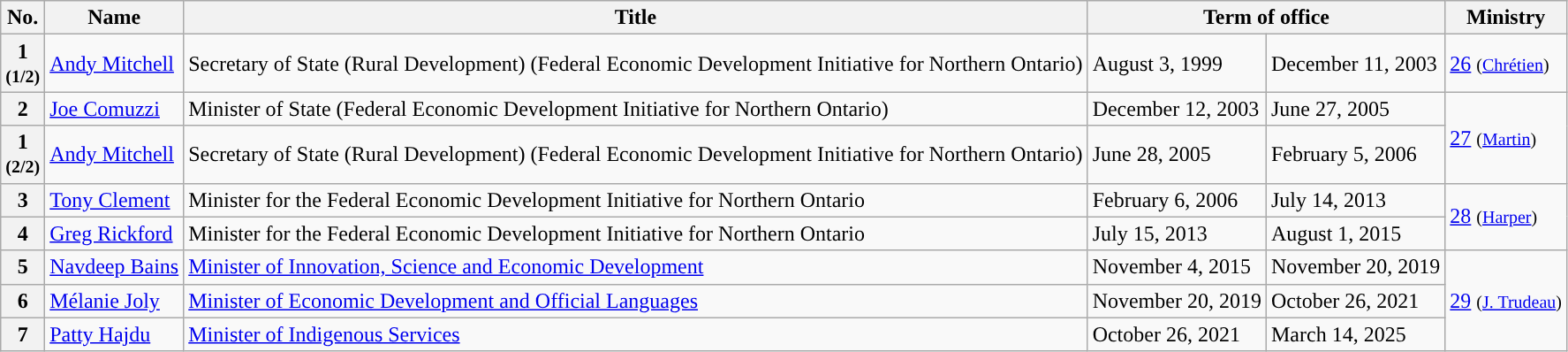<table class="wikitable">
<tr>
<th>No.</th>
<th>Name</th>
<th>Title</th>
<th colspan=2>Term of office</th>
<th>Ministry</th>
</tr>
<tr>
<th style="background:">1<br><small>(1/2)</small></th>
<td><a href='#'>Andy Mitchell</a></td>
<td>Secretary of State (Rural Development) (Federal Economic Development Initiative for Northern Ontario)</td>
<td>August 3, 1999</td>
<td>December 11, 2003</td>
<td><a href='#'>26</a> <small>(<a href='#'>Chrétien</a>)</small></td>
</tr>
<tr>
<th style="background:">2</th>
<td><a href='#'>Joe Comuzzi</a></td>
<td>Minister of State (Federal Economic Development Initiative for Northern Ontario)</td>
<td>December 12, 2003</td>
<td>June 27, 2005</td>
<td rowspan="2"><a href='#'>27</a> <small>(<a href='#'>Martin</a>)</small></td>
</tr>
<tr>
<th style="background:">1<br><small>(2/2)</small></th>
<td><a href='#'>Andy Mitchell</a></td>
<td>Secretary of State (Rural Development) (Federal Economic Development Initiative for Northern Ontario)</td>
<td>June 28, 2005</td>
<td>February 5, 2006</td>
</tr>
<tr>
<th style="background:">3</th>
<td><a href='#'>Tony Clement</a></td>
<td>Minister for the Federal Economic Development Initiative for Northern Ontario</td>
<td>February 6, 2006</td>
<td>July 14, 2013</td>
<td rowspan="2"><a href='#'>28</a> <small>(<a href='#'>Harper</a>)</small></td>
</tr>
<tr>
<th style="background:">4</th>
<td><a href='#'>Greg Rickford</a></td>
<td>Minister for the Federal Economic Development Initiative for Northern Ontario</td>
<td>July 15, 2013</td>
<td>August 1, 2015</td>
</tr>
<tr>
<th style="background:">5</th>
<td><a href='#'>Navdeep Bains</a></td>
<td><a href='#'>Minister of Innovation, Science and Economic Development</a></td>
<td>November 4, 2015</td>
<td>November 20, 2019</td>
<td rowspan="3"><a href='#'>29</a> <small>(<a href='#'>J. Trudeau</a>)</small></td>
</tr>
<tr>
<th style="background:">6</th>
<td><a href='#'>Mélanie Joly</a></td>
<td><a href='#'>Minister of Economic Development and Official Languages</a></td>
<td>November 20, 2019</td>
<td>October 26, 2021</td>
</tr>
<tr>
<th style="background:">7</th>
<td><a href='#'>Patty Hajdu</a></td>
<td><a href='#'>Minister of Indigenous Services</a></td>
<td>October 26, 2021</td>
<td>March 14, 2025</td>
</tr>
</table>
